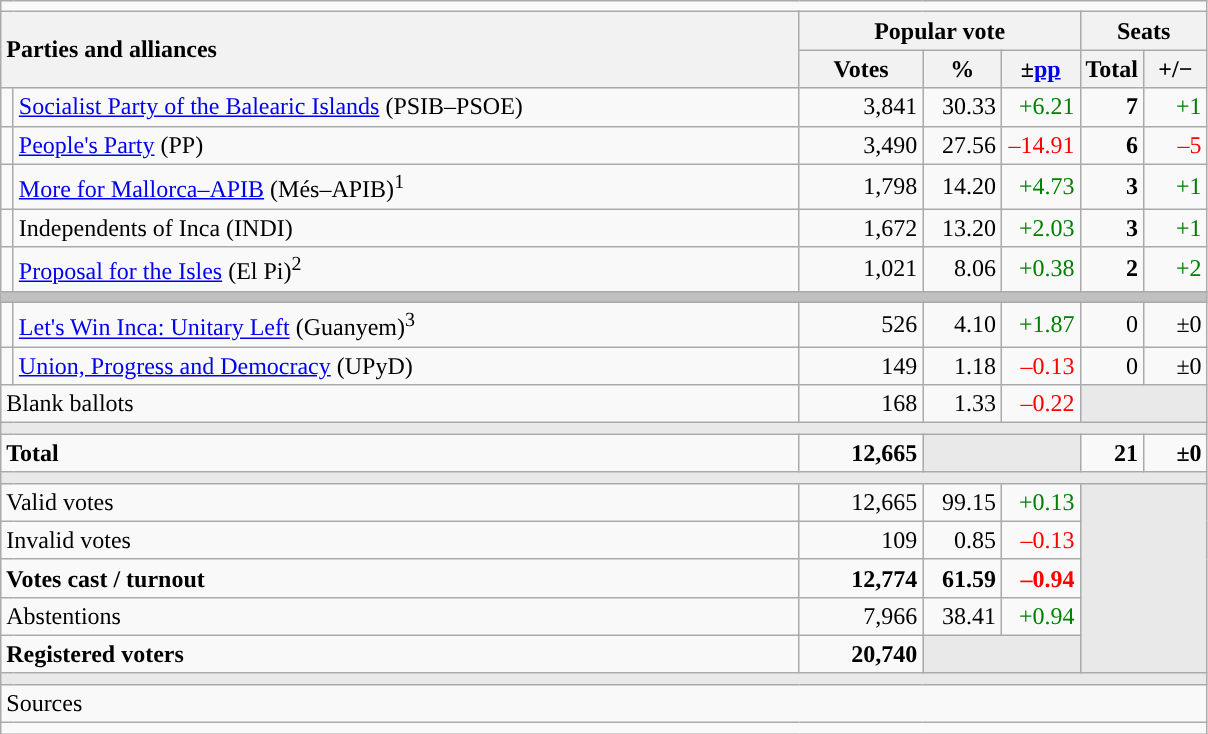<table class="wikitable" style="text-align:right;">
<tr>
<td colspan="7"></td>
</tr>
<tr>
<th style="text-align:left;" rowspan="2" colspan="2" width="525">Parties and alliances</th>
<th colspan="3">Popular vote</th>
<th colspan="2">Seats</th>
</tr>
<tr>
<th width="75">Votes</th>
<th width="45">%</th>
<th width="45">±<a href='#'>pp</a></th>
<th width="35">Total</th>
<th width="35">+/−</th>
</tr>
<tr>
<td width="1" style="color:inherit;background:"></td>
<td align="left"><a href='#'>Socialist Party of the Balearic Islands</a> (PSIB–PSOE)</td>
<td>3,841</td>
<td>30.33</td>
<td style="color:green;">+6.21</td>
<td><strong>7</strong></td>
<td style="color:green;">+1</td>
</tr>
<tr>
<td style="color:inherit;background:"></td>
<td align="left"><a href='#'>People's Party</a> (PP)</td>
<td>3,490</td>
<td>27.56</td>
<td style="color:red;">–14.91</td>
<td><strong>6</strong></td>
<td style="color:red;">–5</td>
</tr>
<tr>
<td style="color:inherit;background:"></td>
<td align="left"><a href='#'>More for Mallorca–APIB</a> (Més–APIB)<sup>1</sup></td>
<td>1,798</td>
<td>14.20</td>
<td style="color:green;">+4.73</td>
<td><strong>3</strong></td>
<td style="color:green;">+1</td>
</tr>
<tr>
<td style="color:inherit;background:"></td>
<td align="left">Independents of Inca (INDI)</td>
<td>1,672</td>
<td>13.20</td>
<td style="color:green;">+2.03</td>
<td><strong>3</strong></td>
<td style="color:green;">+1</td>
</tr>
<tr>
<td style="color:inherit;background:"></td>
<td align="left"><a href='#'>Proposal for the Isles</a> (El Pi)<sup>2</sup></td>
<td>1,021</td>
<td>8.06</td>
<td style="color:green;">+0.38</td>
<td><strong>2</strong></td>
<td style="color:green;">+2</td>
</tr>
<tr>
<td colspan="7" bgcolor="#C0C0C0"></td>
</tr>
<tr>
<td style="color:inherit;background:"></td>
<td align="left"><a href='#'>Let's Win Inca: Unitary Left</a> (Guanyem)<sup>3</sup></td>
<td>526</td>
<td>4.10</td>
<td style="color:green;">+1.87</td>
<td>0</td>
<td>±0</td>
</tr>
<tr>
<td style="color:inherit;background:"></td>
<td align="left"><a href='#'>Union, Progress and Democracy</a> (UPyD)</td>
<td>149</td>
<td>1.18</td>
<td style="color:red;">–0.13</td>
<td>0</td>
<td>±0</td>
</tr>
<tr>
<td align="left" colspan="2">Blank ballots</td>
<td>168</td>
<td>1.33</td>
<td style="color:red;">–0.22</td>
<td bgcolor="#E9E9E9" colspan="2"></td>
</tr>
<tr>
<td colspan="7" bgcolor="#E9E9E9"></td>
</tr>
<tr style="font-weight:bold;">
<td align="left" colspan="2">Total</td>
<td>12,665</td>
<td bgcolor="#E9E9E9" colspan="2"></td>
<td>21</td>
<td>±0</td>
</tr>
<tr>
<td colspan="7" bgcolor="#E9E9E9"></td>
</tr>
<tr>
<td align="left" colspan="2">Valid votes</td>
<td>12,665</td>
<td>99.15</td>
<td style="color:green;">+0.13</td>
<td bgcolor="#E9E9E9" colspan="2" rowspan="5"></td>
</tr>
<tr>
<td align="left" colspan="2">Invalid votes</td>
<td>109</td>
<td>0.85</td>
<td style="color:red;">–0.13</td>
</tr>
<tr style="font-weight:bold;">
<td align="left" colspan="2">Votes cast / turnout</td>
<td>12,774</td>
<td>61.59</td>
<td style="color:red;">–0.94</td>
</tr>
<tr>
<td align="left" colspan="2">Abstentions</td>
<td>7,966</td>
<td>38.41</td>
<td style="color:green;">+0.94</td>
</tr>
<tr style="font-weight:bold;">
<td align="left" colspan="2">Registered voters</td>
<td>20,740</td>
<td bgcolor="#E9E9E9" colspan="2"></td>
</tr>
<tr>
<td colspan="7" bgcolor="#E9E9E9"></td>
</tr>
<tr>
<td align="left" colspan="7">Sources</td>
</tr>
<tr>
<td colspan="7" style="text-align:left; max-width:790px;"></td>
</tr>
</table>
